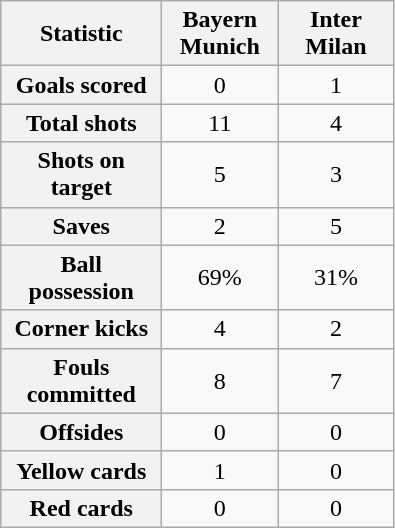<table class="wikitable plainrowheaders" style="text-align:center">
<tr>
<th scope="col" style="width:100px">Statistic</th>
<th scope="col" style="width:70px">Bayern Munich</th>
<th scope="col" style="width:70px">Inter Milan</th>
</tr>
<tr>
<th scope=row>Goals scored</th>
<td>0</td>
<td>1</td>
</tr>
<tr>
<th scope=row>Total shots</th>
<td>11</td>
<td>4</td>
</tr>
<tr>
<th scope=row>Shots on target</th>
<td>5</td>
<td>3</td>
</tr>
<tr>
<th scope=row>Saves</th>
<td>2</td>
<td>5</td>
</tr>
<tr>
<th scope=row>Ball possession</th>
<td>69%</td>
<td>31%</td>
</tr>
<tr>
<th scope=row>Corner kicks</th>
<td>4</td>
<td>2</td>
</tr>
<tr>
<th scope=row>Fouls committed</th>
<td>8</td>
<td>7</td>
</tr>
<tr>
<th scope=row>Offsides</th>
<td>0</td>
<td>0</td>
</tr>
<tr>
<th scope=row>Yellow cards</th>
<td>1</td>
<td>0</td>
</tr>
<tr>
<th scope=row>Red cards</th>
<td>0</td>
<td>0</td>
</tr>
</table>
